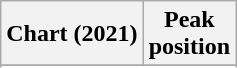<table class="wikitable sortable plainrowheaders" style="text-align:center">
<tr>
<th scope="col">Chart (2021)</th>
<th scope="col">Peak<br>position</th>
</tr>
<tr>
</tr>
<tr>
</tr>
<tr>
</tr>
<tr>
</tr>
<tr>
</tr>
<tr>
</tr>
</table>
